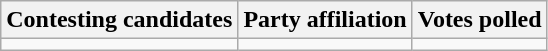<table class="wikitable sortable">
<tr>
<th>Contesting candidates</th>
<th>Party affiliation</th>
<th>Votes polled</th>
</tr>
<tr>
<td></td>
<td></td>
<td></td>
</tr>
</table>
